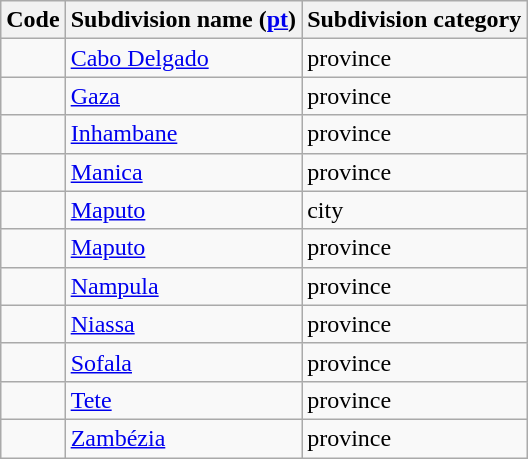<table class="wikitable sortable">
<tr>
<th>Code</th>
<th>Subdivision name (<a href='#'>pt</a>)</th>
<th>Subdivision category</th>
</tr>
<tr>
<td></td>
<td><a href='#'>Cabo Delgado</a></td>
<td>province</td>
</tr>
<tr>
<td></td>
<td><a href='#'>Gaza</a></td>
<td>province</td>
</tr>
<tr>
<td></td>
<td><a href='#'>Inhambane</a></td>
<td>province</td>
</tr>
<tr>
<td></td>
<td><a href='#'>Manica</a></td>
<td>province</td>
</tr>
<tr>
<td></td>
<td><a href='#'>Maputo</a></td>
<td>city</td>
</tr>
<tr>
<td></td>
<td><a href='#'>Maputo</a></td>
<td>province</td>
</tr>
<tr>
<td></td>
<td><a href='#'>Nampula</a></td>
<td>province</td>
</tr>
<tr>
<td></td>
<td><a href='#'>Niassa</a></td>
<td>province</td>
</tr>
<tr>
<td></td>
<td><a href='#'>Sofala</a></td>
<td>province</td>
</tr>
<tr>
<td></td>
<td><a href='#'>Tete</a></td>
<td>province</td>
</tr>
<tr>
<td></td>
<td><a href='#'>Zambézia</a></td>
<td>province</td>
</tr>
</table>
